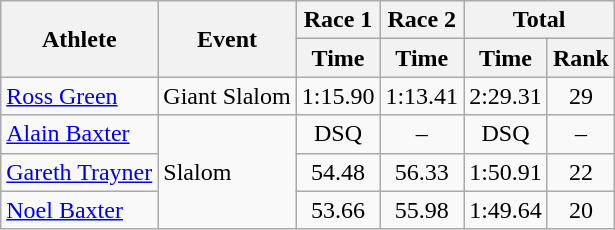<table class="wikitable" style="font-size:9">
<tr>
<th rowspan="2">Athlete</th>
<th rowspan="2">Event</th>
<th>Race 1</th>
<th>Race 2</th>
<th colspan="2">Total</th>
</tr>
<tr>
<th>Time</th>
<th>Time</th>
<th>Time</th>
<th>Rank</th>
</tr>
<tr>
<td><a href='#'>Ross Green</a></td>
<td>Giant Slalom</td>
<td align="center">1:15.90</td>
<td align="center">1:13.41</td>
<td align="center">2:29.31</td>
<td align="center">29</td>
</tr>
<tr>
<td><a href='#'>Alain Baxter</a></td>
<td rowspan="3">Slalom</td>
<td align="center">DSQ</td>
<td align="center">–</td>
<td align="center">DSQ</td>
<td align="center">–</td>
</tr>
<tr>
<td><a href='#'>Gareth Trayner</a></td>
<td align="center">54.48</td>
<td align="center">56.33</td>
<td align="center">1:50.91</td>
<td align="center">22</td>
</tr>
<tr>
<td><a href='#'>Noel Baxter</a></td>
<td align="center">53.66</td>
<td align="center">55.98</td>
<td align="center">1:49.64</td>
<td align="center">20</td>
</tr>
</table>
